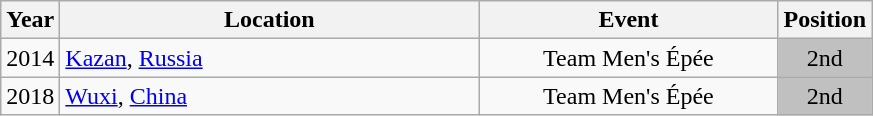<table class="wikitable" style="text-align:center;">
<tr>
<th>Year</th>
<th style="width:17em">Location</th>
<th style="width:12em">Event</th>
<th>Position</th>
</tr>
<tr>
<td>2014</td>
<td rowspan="1" align="left"> <a href='#'>Kazan</a>, <a href='#'>Russia</a></td>
<td>Team Men's Épée</td>
<td bgcolor="silver">2nd</td>
</tr>
<tr>
<td>2018</td>
<td rowspan="1" align="left"> <a href='#'>Wuxi</a>, <a href='#'>China</a></td>
<td>Team Men's Épée</td>
<td bgcolor="silver">2nd</td>
</tr>
</table>
